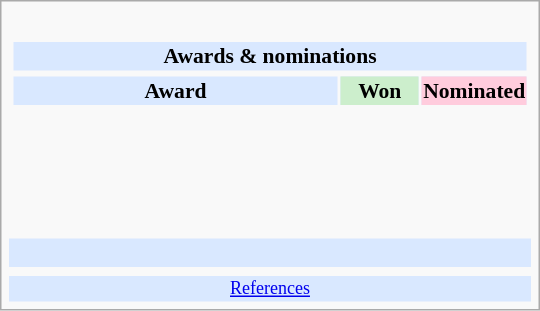<table class="infobox" style="width: 25em; text-align: left; font-size: 90%; vertical-align: middle;">
<tr>
</tr>
<tr>
<td colspan=3><br><table class="collapsible collapsed" width=100%>
<tr>
<th colspan=3 style="background-color: #D9E8FF; text-align: center;">Awards & nominations</th>
</tr>
<tr>
</tr>
<tr style="background:#d9e8ff; text-align:center;">
<td style="text-align:center;"><strong>Award</strong></td>
<td style="text-align:center; background:#cec; text-size:0.9em; width:50px;"><strong>Won</strong></td>
<td style="text-align:center; background:#fcd; text-size:0.9em; width:50px;"><strong>Nominated</strong></td>
</tr>
<tr>
<td style="text-align:center;"><br></td>
<td></td>
<td></td>
</tr>
<tr>
<td style="text-align:center;"><br></td>
<td></td>
<td></td>
</tr>
<tr>
<td style="text-align:center;"><br></td>
<td></td>
<td></td>
</tr>
<tr>
<td style="text-align:center;"><br></td>
<td></td>
<td></td>
</tr>
</table>
</td>
</tr>
<tr style="background:#d9e8ff;">
<td style="text-align:center;" colspan="3"><br></td>
</tr>
<tr>
<td></td>
<td></td>
<td></td>
</tr>
<tr style="background:#d9e8ff;">
<td colspan="3" style="font-size: smaller; text-align:center;"><a href='#'>References</a></td>
</tr>
</table>
